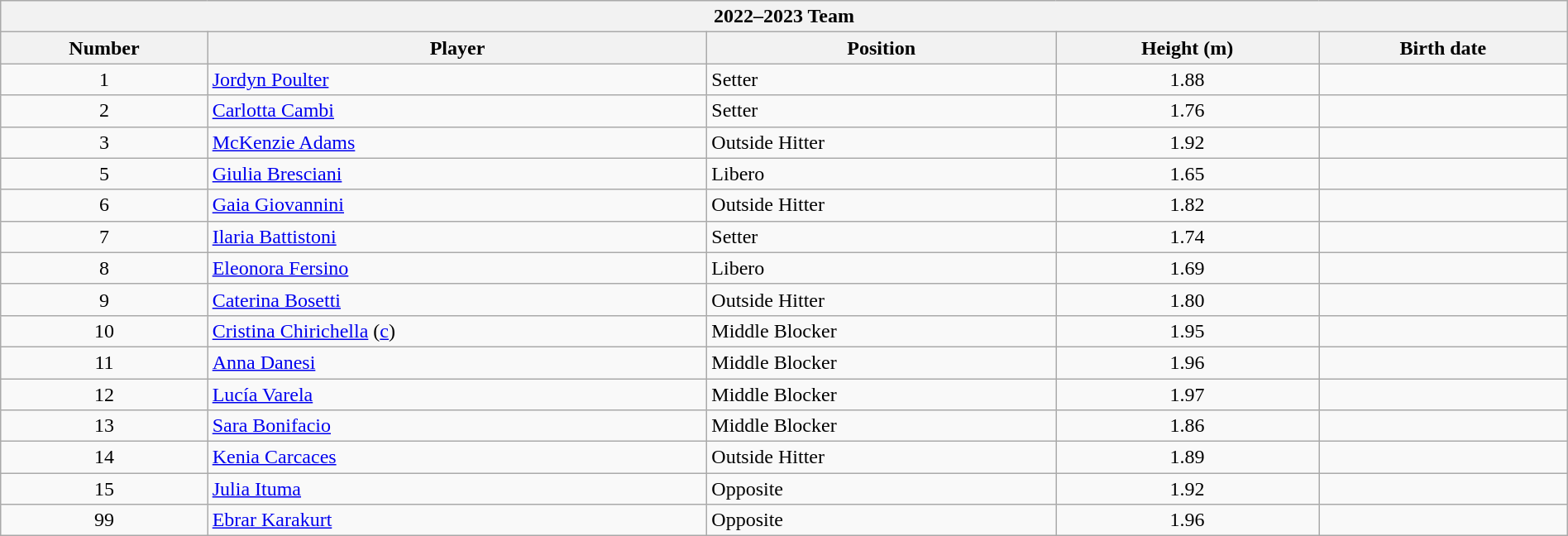<table class="wikitable collapsible collapsed" style="width:100%;">
<tr>
<th colspan=6><strong>2022–2023 Team</strong></th>
</tr>
<tr>
<th>Number</th>
<th>Player</th>
<th>Position</th>
<th>Height (m)</th>
<th>Birth date</th>
</tr>
<tr>
<td align=center>1</td>
<td> <a href='#'>Jordyn Poulter</a></td>
<td>Setter</td>
<td align=center>1.88</td>
<td></td>
</tr>
<tr>
<td align=center>2</td>
<td> <a href='#'>Carlotta Cambi</a></td>
<td>Setter</td>
<td align=center>1.76</td>
<td></td>
</tr>
<tr>
<td align=center>3</td>
<td> <a href='#'>McKenzie Adams</a></td>
<td>Outside Hitter</td>
<td align=center>1.92</td>
<td></td>
</tr>
<tr>
<td align=center>5</td>
<td> <a href='#'>Giulia Bresciani</a></td>
<td>Libero</td>
<td align=center>1.65</td>
<td></td>
</tr>
<tr>
<td align=center>6</td>
<td> <a href='#'>Gaia Giovannini</a></td>
<td>Outside Hitter</td>
<td align=center>1.82</td>
<td></td>
</tr>
<tr>
<td align=center>7</td>
<td> <a href='#'>Ilaria Battistoni</a></td>
<td>Setter</td>
<td align=center>1.74</td>
<td></td>
</tr>
<tr>
<td align=center>8</td>
<td> <a href='#'>Eleonora Fersino</a></td>
<td>Libero</td>
<td align=center>1.69</td>
<td></td>
</tr>
<tr>
<td align=center>9</td>
<td> <a href='#'>Caterina Bosetti</a></td>
<td>Outside Hitter</td>
<td align=center>1.80</td>
<td></td>
</tr>
<tr>
<td align=center>10</td>
<td> <a href='#'>Cristina Chirichella</a> (<a href='#'>c</a>)</td>
<td>Middle Blocker</td>
<td align=center>1.95</td>
<td></td>
</tr>
<tr>
<td align=center>11</td>
<td> <a href='#'>Anna Danesi</a></td>
<td>Middle Blocker</td>
<td align=center>1.96</td>
<td></td>
</tr>
<tr>
<td align="center">12</td>
<td> <a href='#'>Lucía Varela</a></td>
<td>Middle Blocker</td>
<td align="center">1.97</td>
<td></td>
</tr>
<tr>
<td align="center">13</td>
<td> <a href='#'>Sara Bonifacio</a></td>
<td>Middle Blocker</td>
<td align="center">1.86</td>
<td></td>
</tr>
<tr>
<td align="center">14</td>
<td> <a href='#'>Kenia Carcaces</a></td>
<td>Outside Hitter</td>
<td align="center">1.89</td>
<td></td>
</tr>
<tr>
<td align="center">15</td>
<td> <a href='#'>Julia Ituma</a></td>
<td>Opposite</td>
<td align="center">1.92</td>
<td></td>
</tr>
<tr>
<td align="center">99</td>
<td> <a href='#'>Ebrar Karakurt</a></td>
<td>Opposite</td>
<td align="center">1.96</td>
<td></td>
</tr>
</table>
